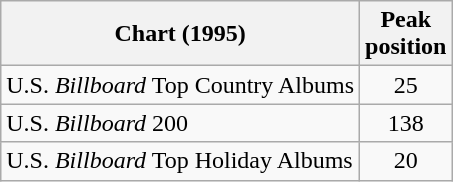<table class="wikitable">
<tr>
<th>Chart (1995)</th>
<th>Peak<br>position</th>
</tr>
<tr>
<td>U.S. <em>Billboard</em> Top Country Albums</td>
<td align="center">25</td>
</tr>
<tr>
<td>U.S. <em>Billboard</em> 200</td>
<td align="center">138</td>
</tr>
<tr>
<td>U.S. <em>Billboard</em> Top Holiday Albums</td>
<td align="center">20</td>
</tr>
</table>
